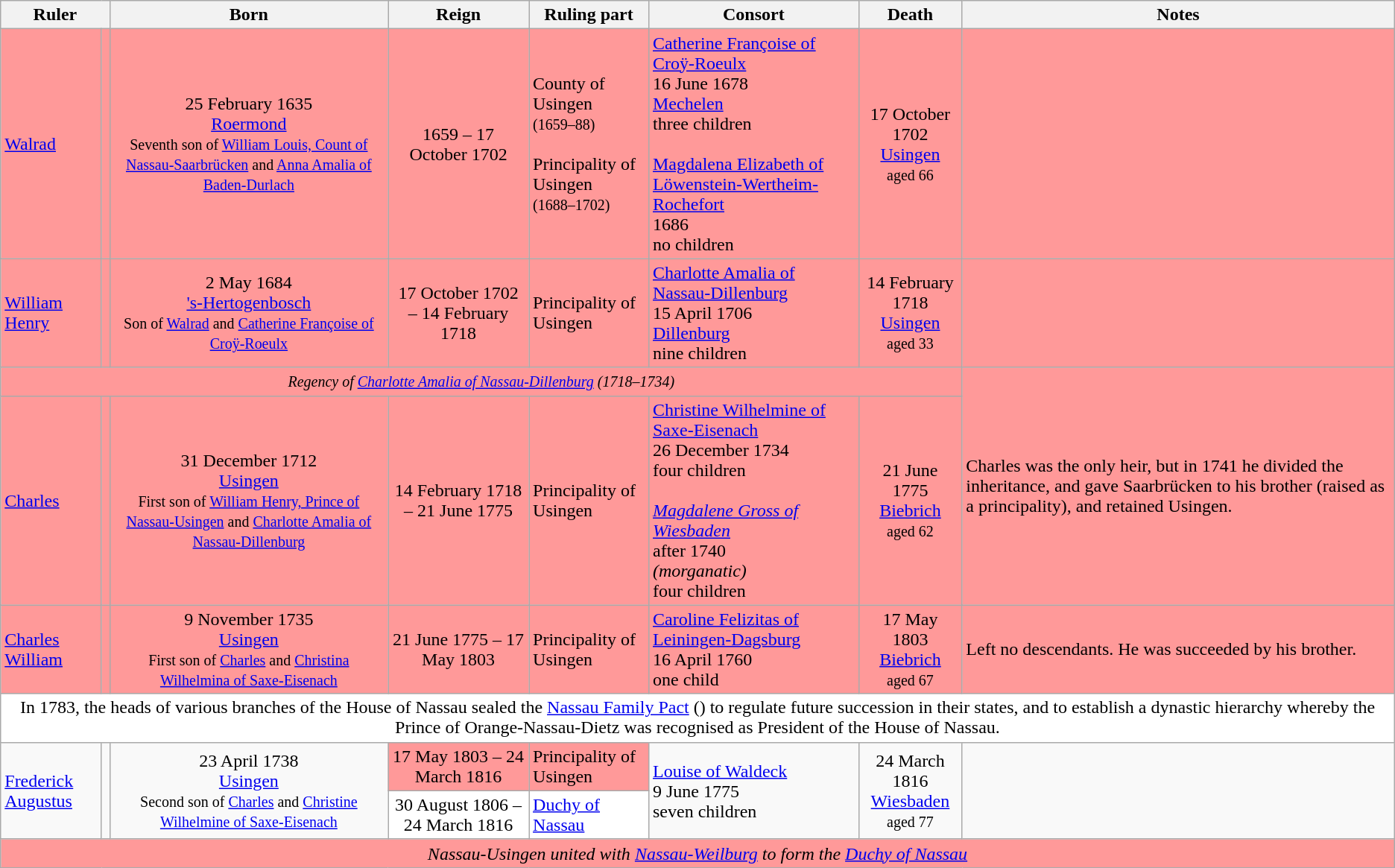<table class="wikitable">
<tr>
<th colspan=2>Ruler</th>
<th>Born</th>
<th>Reign</th>
<th>Ruling part</th>
<th>Consort</th>
<th>Death</th>
<th>Notes</th>
</tr>
<tr style="background:#f99;">
<td><a href='#'>Walrad</a></td>
<td></td>
<td align="center">25 February 1635<br><a href='#'>Roermond</a><br><small>Seventh son of <a href='#'>William Louis, Count of Nassau-Saarbrücken</a> and <a href='#'>Anna Amalia of Baden-Durlach</a></small></td>
<td align="center">1659 – 17 October 1702</td>
<td>County of Usingen<br><small>(1659–88)</small><br><br>Principality of Usingen<br><small>(1688–1702)</small></td>
<td><a href='#'>Catherine Françoise of Croÿ-Roeulx</a><br>16 June 1678<br><a href='#'>Mechelen</a><br>three children<br><br><a href='#'>Magdalena Elizabeth of Löwenstein-Wertheim-Rochefort</a><br>1686<br>no children</td>
<td align="center">17 October 1702<br><a href='#'>Usingen</a><br><small>aged 66</small></td>
<td></td>
</tr>
<tr style="background:#f99;">
<td><a href='#'>William Henry</a></td>
<td></td>
<td align="center">2 May 1684<br><a href='#'>'s-Hertogenbosch</a><br><small>Son of <a href='#'>Walrad</a> and <a href='#'>Catherine Françoise of Croÿ-Roeulx</a></small></td>
<td align="center">17 October 1702 – 14 February 1718</td>
<td>Principality of Usingen</td>
<td><a href='#'>Charlotte Amalia of Nassau-Dillenburg</a><br>15 April 1706<br><a href='#'>Dillenburg</a><br>nine children</td>
<td align="center">14 February 1718<br><a href='#'>Usingen</a><br><small>aged 33</small></td>
<td></td>
</tr>
<tr style="background:#f99;">
<td align="center"colspan="7"><small><em>Regency of <a href='#'>Charlotte Amalia of Nassau-Dillenburg</a> (1718–1734)</em></small></td>
<td rowspan="2">Charles was the only heir, but in 1741 he divided the inheritance, and gave Saarbrücken to his brother (raised as a principality), and retained Usingen.</td>
</tr>
<tr style="background:#f99;">
<td><a href='#'>Charles</a></td>
<td></td>
<td align="center">31 December 1712<br><a href='#'>Usingen</a><br><small>First son of <a href='#'>William Henry, Prince of Nassau-Usingen</a> and <a href='#'>Charlotte Amalia of Nassau-Dillenburg</a></small></td>
<td align="center">14 February 1718 – 21 June 1775</td>
<td>Principality of Usingen</td>
<td><a href='#'>Christine Wilhelmine of Saxe-Eisenach</a><br> 26 December 1734<br>four children<br><br><em><a href='#'>Magdalene Gross of Wiesbaden</a></em><br>after 1740<br><em>(morganatic)</em><br>four children</td>
<td align="center">21 June 1775<br><a href='#'>Biebrich</a><br><small>aged 62</small></td>
</tr>
<tr style="background:#f99;">
<td><a href='#'>Charles William</a></td>
<td></td>
<td align="center">9 November 1735<br><a href='#'>Usingen</a><br><small>First son of <a href='#'>Charles</a> and <a href='#'>Christina Wilhelmina of Saxe-Eisenach</a></small></td>
<td align="center">21 June 1775 – 17 May 1803</td>
<td>Principality of Usingen</td>
<td><a href='#'>Caroline Felizitas of Leiningen-Dagsburg</a><br>16 April 1760<br>one child</td>
<td align="center">17 May 1803<br><a href='#'>Biebrich</a><br><small>aged 67</small></td>
<td>Left no descendants. He was succeeded by his brother.</td>
</tr>
<tr style="background:#fff;">
<td colspan=8 align="center">In 1783, the heads of various branches of the House of Nassau sealed the <a href='#'>Nassau Family Pact</a> (<em></em>) to regulate future succession in their states, and to establish a dynastic hierarchy whereby the Prince of Orange-Nassau-Dietz was recognised as President of the House of Nassau.</td>
</tr>
<tr bgcolor=>
<td rowspan="2"><a href='#'>Frederick Augustus</a></td>
<td rowspan="2"></td>
<td rowspan="2" align="center">23 April 1738<br><a href='#'>Usingen</a><br><small>Second son of <a href='#'>Charles</a> and <a href='#'>Christine Wilhelmine of Saxe-Eisenach</a></small></td>
<td style="background:#f99;" align="center">17 May 1803 – 24 March 1816</td>
<td style="background:#f99;">Principality of Usingen</td>
<td rowspan="2"><a href='#'>Louise of Waldeck</a><br>9 June 1775<br>seven children</td>
<td rowspan="2" align="center">24 March 1816<br><a href='#'>Wiesbaden</a><br><small>aged 77</small></td>
<td rowspan="2"></td>
</tr>
<tr style="background:#fff;">
<td align="center">30 August 1806 – 24 March 1816</td>
<td><a href='#'>Duchy of Nassau</a></td>
</tr>
<tr style="background:#f99;">
<td colspan=8 align="center"><em>Nassau-Usingen united with <a href='#'>Nassau-Weilburg</a> to form the <a href='#'>Duchy of Nassau</a></em></td>
</tr>
</table>
